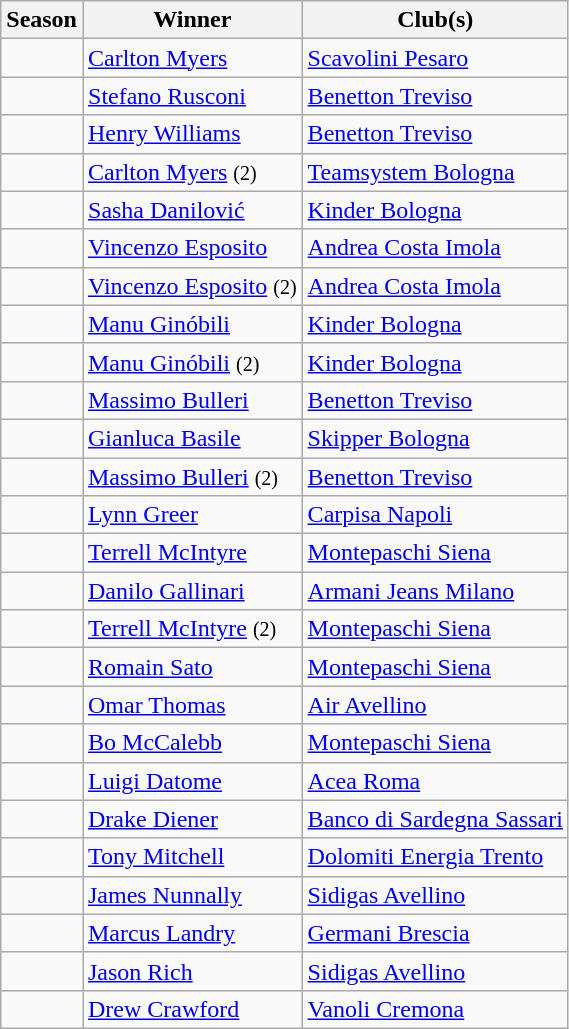<table class="wikitable sortable">
<tr>
<th>Season</th>
<th>Winner</th>
<th>Club(s)</th>
</tr>
<tr>
<td></td>
<td> <a href='#'>Carlton Myers</a></td>
<td><a href='#'>Scavolini Pesaro</a></td>
</tr>
<tr>
<td></td>
<td> <a href='#'>Stefano Rusconi</a></td>
<td><a href='#'>Benetton Treviso</a></td>
</tr>
<tr>
<td></td>
<td> <a href='#'>Henry Williams</a></td>
<td><a href='#'>Benetton Treviso</a></td>
</tr>
<tr>
<td></td>
<td> <a href='#'>Carlton Myers</a> <small>(2)</small></td>
<td><a href='#'>Teamsystem Bologna</a></td>
</tr>
<tr>
<td></td>
<td> <a href='#'>Sasha Danilović</a></td>
<td><a href='#'>Kinder Bologna</a></td>
</tr>
<tr>
<td></td>
<td> <a href='#'>Vincenzo Esposito</a></td>
<td><a href='#'>Andrea Costa Imola</a></td>
</tr>
<tr>
<td></td>
<td> <a href='#'>Vincenzo Esposito</a> <small>(2)</small></td>
<td><a href='#'>Andrea Costa Imola</a></td>
</tr>
<tr>
<td></td>
<td> <a href='#'>Manu Ginóbili</a></td>
<td><a href='#'>Kinder Bologna</a></td>
</tr>
<tr>
<td></td>
<td> <a href='#'>Manu Ginóbili</a> <small>(2)</small></td>
<td><a href='#'>Kinder Bologna</a></td>
</tr>
<tr>
<td></td>
<td> <a href='#'>Massimo Bulleri</a></td>
<td><a href='#'>Benetton Treviso</a></td>
</tr>
<tr>
<td></td>
<td> <a href='#'>Gianluca Basile</a></td>
<td><a href='#'>Skipper Bologna</a></td>
</tr>
<tr>
<td></td>
<td> <a href='#'>Massimo Bulleri</a> <small>(2)</small></td>
<td><a href='#'>Benetton Treviso</a></td>
</tr>
<tr>
<td></td>
<td> <a href='#'>Lynn Greer</a></td>
<td><a href='#'>Carpisa Napoli</a></td>
</tr>
<tr>
<td></td>
<td> <a href='#'>Terrell McIntyre</a></td>
<td><a href='#'>Montepaschi Siena</a></td>
</tr>
<tr>
<td></td>
<td> <a href='#'>Danilo Gallinari</a></td>
<td><a href='#'>Armani Jeans Milano</a></td>
</tr>
<tr>
<td></td>
<td> <a href='#'>Terrell McIntyre</a> <small>(2)</small></td>
<td><a href='#'>Montepaschi Siena</a></td>
</tr>
<tr>
<td></td>
<td> <a href='#'>Romain Sato</a></td>
<td><a href='#'>Montepaschi Siena</a></td>
</tr>
<tr>
<td></td>
<td> <a href='#'>Omar Thomas</a></td>
<td><a href='#'>Air Avellino</a></td>
</tr>
<tr>
<td></td>
<td> <a href='#'>Bo McCalebb</a></td>
<td><a href='#'>Montepaschi Siena</a></td>
</tr>
<tr>
<td></td>
<td> <a href='#'>Luigi Datome</a></td>
<td><a href='#'>Acea Roma</a></td>
</tr>
<tr>
<td></td>
<td> <a href='#'>Drake Diener</a></td>
<td><a href='#'>Banco di Sardegna Sassari</a></td>
</tr>
<tr>
<td></td>
<td> <a href='#'>Tony Mitchell</a></td>
<td><a href='#'>Dolomiti Energia Trento</a></td>
</tr>
<tr>
<td></td>
<td> <a href='#'>James Nunnally</a></td>
<td><a href='#'>Sidigas Avellino</a></td>
</tr>
<tr>
<td></td>
<td> <a href='#'>Marcus Landry</a></td>
<td><a href='#'>Germani Brescia</a></td>
</tr>
<tr>
<td></td>
<td> <a href='#'>Jason Rich</a></td>
<td><a href='#'>Sidigas Avellino</a></td>
</tr>
<tr>
<td></td>
<td> <a href='#'>Drew Crawford</a></td>
<td><a href='#'>Vanoli Cremona</a></td>
</tr>
</table>
